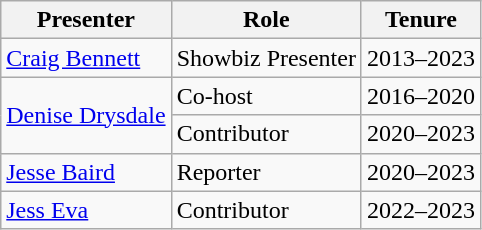<table class="wikitable">
<tr>
<th>Presenter</th>
<th>Role</th>
<th>Tenure</th>
</tr>
<tr>
<td><a href='#'>Craig Bennett</a></td>
<td>Showbiz Presenter</td>
<td>2013–2023</td>
</tr>
<tr>
<td rowspan="2"><a href='#'>Denise Drysdale</a></td>
<td>Co-host</td>
<td>2016–2020</td>
</tr>
<tr>
<td>Contributor</td>
<td>2020–2023</td>
</tr>
<tr>
<td><a href='#'>Jesse Baird</a></td>
<td>Reporter</td>
<td>2020–2023</td>
</tr>
<tr>
<td><a href='#'>Jess Eva</a></td>
<td>Contributor</td>
<td>2022–2023</td>
</tr>
</table>
